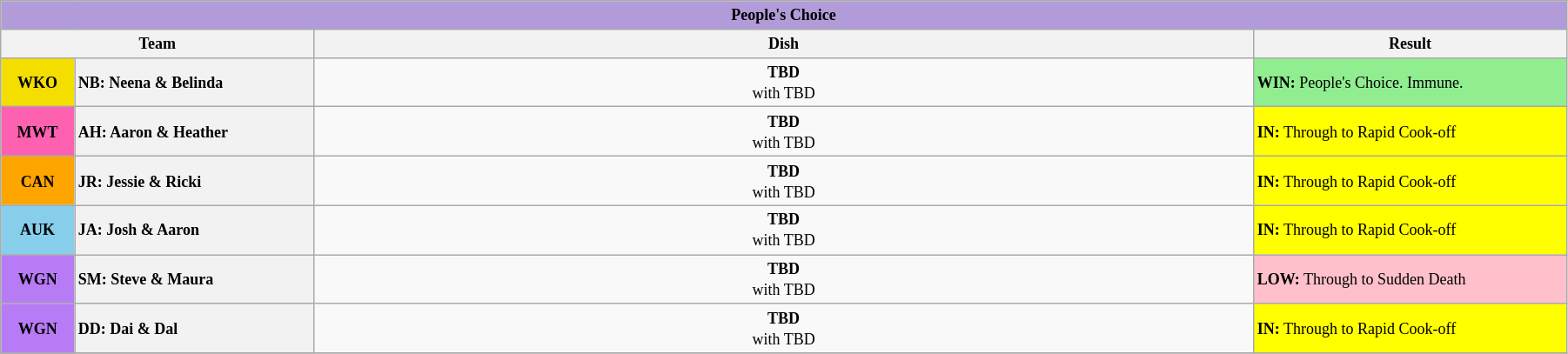<table class="wikitable" style="text-align: center; font-size: 9pt; line-height:16px; width:95%">
<tr>
<th colspan="5" style="background:#b19cd9; ">People's Choice</th>
</tr>
<tr>
<th colspan="2" style="width:20%;">Team</th>
<th style="width:60%;">Dish</th>
<th style="width:20%;">Result</th>
</tr>
<tr>
<th scope="row" align="left" style="background:#F4DE00; ">WKO</th>
<th scope="row" style="text-align:left;">NB: Neena & Belinda</th>
<td><strong>TBD</strong><br>with TBD</td>
<td scope="row" style="text-align:left;" bgcolor="lightgreen"><strong>WIN:</strong> People's Choice. Immune.</td>
</tr>
<tr>
<th scope="row" align="left" style="background:#FF61B1; ">MWT</th>
<th scope="row" style="text-align:left;">AH: Aaron & Heather</th>
<td><strong>TBD</strong><br>with TBD</td>
<td scope="row" style="text-align:left;" bgcolor="yellow"><strong>IN:</strong> Through to Rapid Cook-off</td>
</tr>
<tr>
<th scope="row" align="left" style="background:orange; ">CAN</th>
<th scope="row" style="text-align:left;">JR: Jessie & Ricki</th>
<td><strong>TBD</strong><br>with TBD</td>
<td scope="row" style="text-align:left;" bgcolor="yellow"><strong>IN:</strong> Through to Rapid Cook-off</td>
</tr>
<tr>
<th scope="row" align="left" style="background-color:skyblue; ">AUK</th>
<th scope="row" style="text-align:left;">JA: Josh & Aaron</th>
<td><strong>TBD</strong><br>with TBD</td>
<td scope="row" style="text-align:left;" bgcolor="yellow"><strong>IN:</strong> Through to Rapid Cook-off</td>
</tr>
<tr>
<th scope="row" align="center" style="background:#B87BF6; ">WGN</th>
<th scope="row" style="text-align:left;">SM: Steve & Maura</th>
<td><strong>TBD</strong><br>with TBD</td>
<td scope="row" style="text-align:left;" bgcolor="pink"><strong>LOW:</strong> Through to Sudden Death</td>
</tr>
<tr>
<th scope="row" align="center" style="background:#B87BF6; ">WGN</th>
<th scope="row" style="text-align:left;">DD: Dai & Dal</th>
<td><strong>TBD</strong><br>with TBD</td>
<td scope="row" style="text-align:left;" bgcolor="yellow"><strong>IN:</strong> Through to Rapid Cook-off</td>
</tr>
<tr>
</tr>
</table>
